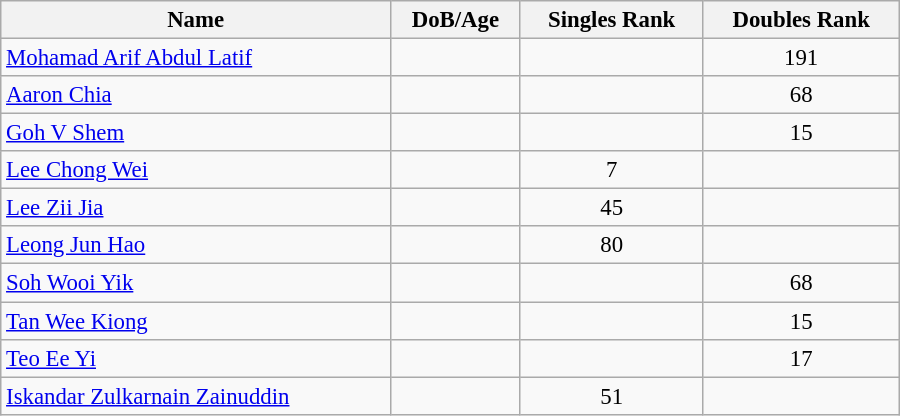<table class="wikitable"  style="width:600px; font-size:95%;">
<tr>
<th align="left">Name</th>
<th align="left">DoB/Age</th>
<th align="left">Singles Rank</th>
<th align="left">Doubles Rank</th>
</tr>
<tr>
<td><a href='#'>Mohamad Arif Abdul Latif</a></td>
<td></td>
<td align="center"></td>
<td align="center">191</td>
</tr>
<tr>
<td><a href='#'>Aaron Chia</a></td>
<td></td>
<td align="center"></td>
<td align="center">68</td>
</tr>
<tr>
<td><a href='#'>Goh V Shem</a></td>
<td></td>
<td align="center"></td>
<td align="center">15</td>
</tr>
<tr>
<td><a href='#'>Lee Chong Wei</a></td>
<td></td>
<td align="center">7</td>
<td align="center"></td>
</tr>
<tr>
<td><a href='#'>Lee Zii Jia</a></td>
<td></td>
<td align="center">45</td>
<td align="center"></td>
</tr>
<tr>
<td><a href='#'>Leong Jun Hao</a></td>
<td></td>
<td align="center">80</td>
<td align="center"></td>
</tr>
<tr>
<td><a href='#'>Soh Wooi Yik</a></td>
<td></td>
<td align="center"></td>
<td align="center">68</td>
</tr>
<tr>
<td><a href='#'>Tan Wee Kiong</a></td>
<td></td>
<td align="center"></td>
<td align="center">15</td>
</tr>
<tr>
<td><a href='#'>Teo Ee Yi</a></td>
<td></td>
<td align="center"></td>
<td align="center">17</td>
</tr>
<tr>
<td><a href='#'>Iskandar Zulkarnain Zainuddin</a></td>
<td></td>
<td align="center">51</td>
<td align="center"></td>
</tr>
</table>
